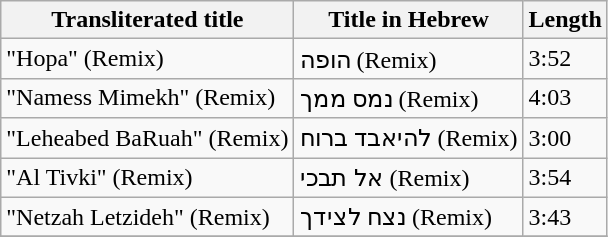<table class="wikitable">
<tr>
<th>Transliterated title</th>
<th>Title in Hebrew</th>
<th>Length</th>
</tr>
<tr>
<td>"Hopa" (Remix)</td>
<td>הופה (Remix)</td>
<td>3:52</td>
</tr>
<tr>
<td>"Namess Mimekh" (Remix)</td>
<td>נמס ממך (Remix)</td>
<td>4:03</td>
</tr>
<tr>
<td>"Leheabed BaRuah" (Remix)</td>
<td>להיאבד ברוח (Remix)</td>
<td>3:00</td>
</tr>
<tr>
<td>"Al Tivki" (Remix)</td>
<td>אל תבכי (Remix)</td>
<td>3:54</td>
</tr>
<tr>
<td>"Netzah Letzideh" (Remix)</td>
<td>נצח לצידך (Remix)</td>
<td>3:43</td>
</tr>
<tr>
</tr>
</table>
